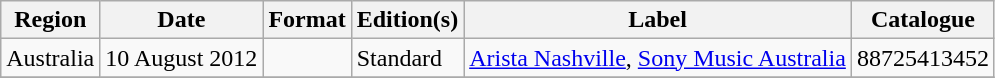<table class="wikitable plainrowheaders">
<tr>
<th scope="col">Region</th>
<th scope="col">Date</th>
<th scope="col">Format</th>
<th scope="col">Edition(s)</th>
<th scope="col">Label</th>
<th scope="col">Catalogue</th>
</tr>
<tr>
<td>Australia</td>
<td>10 August 2012</td>
<td></td>
<td>Standard</td>
<td><a href='#'>Arista Nashville</a>, <a href='#'>Sony Music Australia</a></td>
<td>88725413452</td>
</tr>
<tr>
</tr>
</table>
